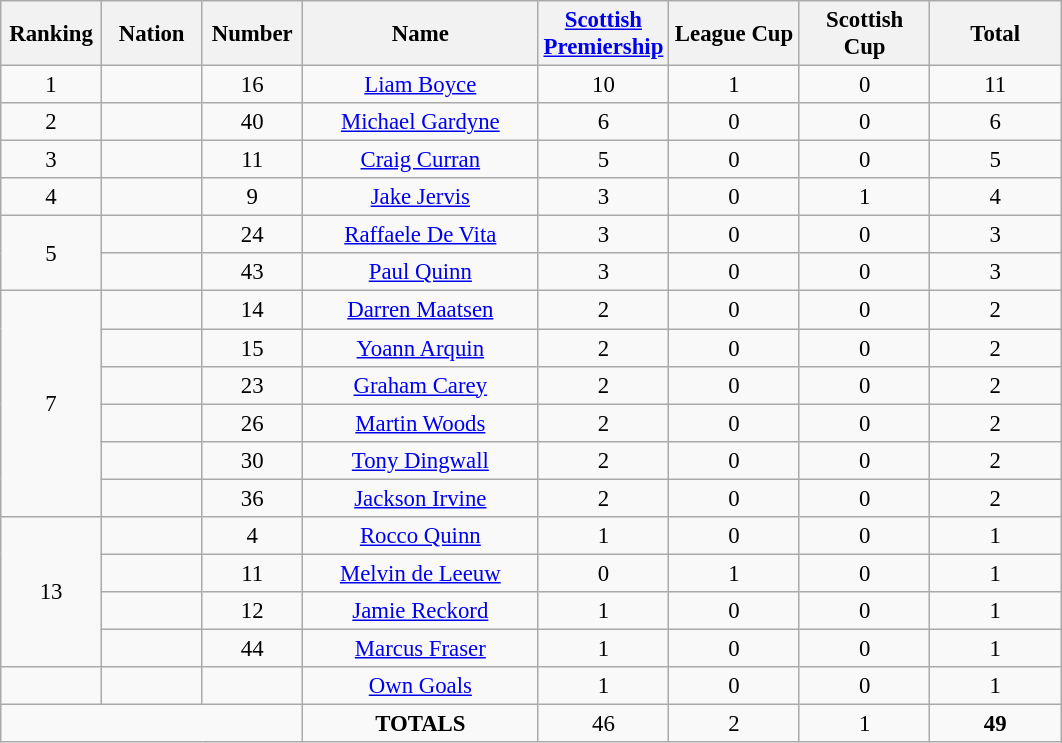<table class="wikitable" style="font-size: 95%; text-align: center;">
<tr>
<th width=60>Ranking</th>
<th width=60>Nation</th>
<th width=60>Number</th>
<th width=150>Name</th>
<th width=80><a href='#'>Scottish Premiership</a></th>
<th width=80>League Cup</th>
<th width=80>Scottish Cup</th>
<th width=80>Total</th>
</tr>
<tr>
<td>1</td>
<td></td>
<td>16</td>
<td><a href='#'>Liam Boyce</a></td>
<td>10</td>
<td>1</td>
<td>0</td>
<td>11</td>
</tr>
<tr>
<td>2</td>
<td></td>
<td>40</td>
<td><a href='#'>Michael Gardyne</a></td>
<td>6</td>
<td>0</td>
<td>0</td>
<td>6</td>
</tr>
<tr>
<td>3</td>
<td></td>
<td>11</td>
<td><a href='#'>Craig Curran</a></td>
<td>5</td>
<td>0</td>
<td>0</td>
<td>5</td>
</tr>
<tr>
<td>4</td>
<td></td>
<td>9</td>
<td><a href='#'>Jake Jervis</a></td>
<td>3</td>
<td>0</td>
<td>1</td>
<td>4</td>
</tr>
<tr>
<td rowspan="2">5</td>
<td></td>
<td>24</td>
<td><a href='#'>Raffaele De Vita</a></td>
<td>3</td>
<td>0</td>
<td>0</td>
<td>3</td>
</tr>
<tr>
<td></td>
<td>43</td>
<td><a href='#'>Paul Quinn</a></td>
<td>3</td>
<td>0</td>
<td>0</td>
<td>3</td>
</tr>
<tr>
<td rowspan="6">7</td>
<td></td>
<td>14</td>
<td><a href='#'>Darren Maatsen</a></td>
<td>2</td>
<td>0</td>
<td>0</td>
<td>2</td>
</tr>
<tr>
<td></td>
<td>15</td>
<td><a href='#'>Yoann Arquin</a></td>
<td>2</td>
<td>0</td>
<td>0</td>
<td>2</td>
</tr>
<tr>
<td></td>
<td>23</td>
<td><a href='#'>Graham Carey</a></td>
<td>2</td>
<td>0</td>
<td>0</td>
<td>2</td>
</tr>
<tr>
<td></td>
<td>26</td>
<td><a href='#'>Martin Woods</a></td>
<td>2</td>
<td>0</td>
<td>0</td>
<td>2</td>
</tr>
<tr>
<td></td>
<td>30</td>
<td><a href='#'>Tony Dingwall</a></td>
<td>2</td>
<td>0</td>
<td>0</td>
<td>2</td>
</tr>
<tr>
<td></td>
<td>36</td>
<td><a href='#'>Jackson Irvine</a></td>
<td>2</td>
<td>0</td>
<td>0</td>
<td>2</td>
</tr>
<tr>
<td rowspan="4">13</td>
<td></td>
<td>4</td>
<td><a href='#'>Rocco Quinn</a></td>
<td>1</td>
<td>0</td>
<td>0</td>
<td>1</td>
</tr>
<tr>
<td></td>
<td>11</td>
<td><a href='#'>Melvin de Leeuw</a></td>
<td>0</td>
<td>1</td>
<td>0</td>
<td>1</td>
</tr>
<tr>
<td></td>
<td>12</td>
<td><a href='#'>Jamie Reckord</a></td>
<td>1</td>
<td>0</td>
<td>0</td>
<td>1</td>
</tr>
<tr>
<td></td>
<td>44</td>
<td><a href='#'>Marcus Fraser</a></td>
<td>1</td>
<td>0</td>
<td>0</td>
<td>1</td>
</tr>
<tr>
<td></td>
<td></td>
<td></td>
<td><a href='#'>Own Goals</a></td>
<td>1</td>
<td>0</td>
<td>0</td>
<td>1</td>
</tr>
<tr>
<td colspan="3"></td>
<td><strong>TOTALS</strong></td>
<td>46</td>
<td>2</td>
<td>1</td>
<td><strong>49</strong></td>
</tr>
</table>
